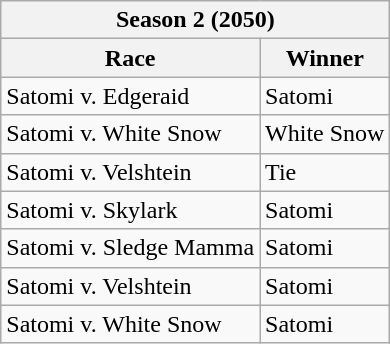<table class="wikitable">
<tr>
<th colspan="2">Season 2 (2050)</th>
</tr>
<tr>
<th>Race</th>
<th>Winner</th>
</tr>
<tr>
<td>Satomi v. Edgeraid</td>
<td>Satomi</td>
</tr>
<tr>
<td>Satomi v. White Snow</td>
<td>White Snow</td>
</tr>
<tr>
<td>Satomi v. Velshtein</td>
<td>Tie</td>
</tr>
<tr>
<td>Satomi v. Skylark</td>
<td>Satomi</td>
</tr>
<tr>
<td>Satomi v. Sledge Mamma</td>
<td>Satomi</td>
</tr>
<tr>
<td>Satomi v. Velshtein</td>
<td>Satomi</td>
</tr>
<tr>
<td>Satomi v. White Snow</td>
<td>Satomi</td>
</tr>
</table>
